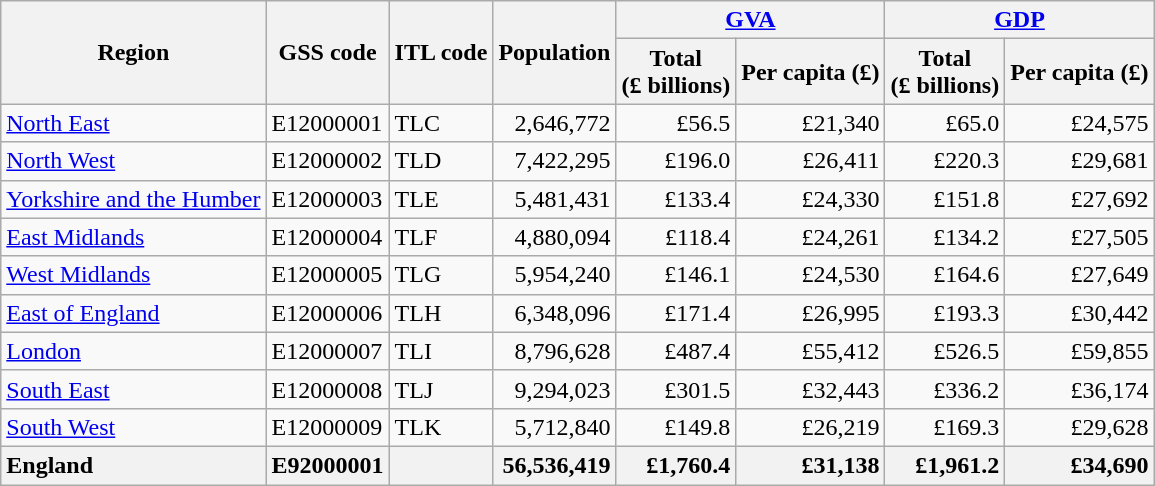<table class="wikitable sortable" style="text-align:right;">
<tr>
<th Rowspan=2>Region</th>
<th Rowspan=2>GSS code</th>
<th Rowspan=2>ITL code</th>
<th Rowspan=2>Population</th>
<th Colspan=2><a href='#'>GVA</a></th>
<th Colspan=2><a href='#'>GDP</a></th>
</tr>
<tr>
<th>Total<br>(£ billions)</th>
<th>Per capita (£)</th>
<th>Total<br>(£ billions)</th>
<th>Per capita (£)</th>
</tr>
<tr>
<td style="text-align:left;"><a href='#'>North East</a></td>
<td style="text-align:left;">E12000001</td>
<td style="text-align:left;">TLC</td>
<td>2,646,772</td>
<td>£56.5</td>
<td>£21,340</td>
<td>£65.0</td>
<td>£24,575</td>
</tr>
<tr>
<td style="text-align:left;"><a href='#'>North West</a></td>
<td style="text-align:left;">E12000002</td>
<td style="text-align:left;">TLD</td>
<td>7,422,295</td>
<td>£196.0</td>
<td>£26,411</td>
<td>£220.3</td>
<td>£29,681</td>
</tr>
<tr>
<td style="text-align:left;"><a href='#'>Yorkshire and the Humber</a></td>
<td style="text-align:left;">E12000003</td>
<td style="text-align:left;">TLE</td>
<td>5,481,431</td>
<td>£133.4</td>
<td>£24,330</td>
<td>£151.8</td>
<td>£27,692</td>
</tr>
<tr>
<td style="text-align:left;"><a href='#'>East Midlands</a></td>
<td style="text-align:left;">E12000004</td>
<td style="text-align:left;">TLF</td>
<td>4,880,094</td>
<td>£118.4</td>
<td>£24,261</td>
<td>£134.2</td>
<td>£27,505</td>
</tr>
<tr>
<td style="text-align:left;"><a href='#'>West Midlands</a></td>
<td style="text-align:left;">E12000005</td>
<td style="text-align:left;">TLG</td>
<td>5,954,240</td>
<td>£146.1</td>
<td>£24,530</td>
<td>£164.6</td>
<td>£27,649</td>
</tr>
<tr>
<td style="text-align:left;"><a href='#'>East of England</a></td>
<td style="text-align:left;">E12000006</td>
<td style="text-align:left;">TLH</td>
<td>6,348,096</td>
<td>£171.4</td>
<td>£26,995</td>
<td>£193.3</td>
<td>£30,442</td>
</tr>
<tr>
<td style="text-align:left;"><a href='#'>London</a></td>
<td style="text-align:left;">E12000007</td>
<td style="text-align:left;">TLI</td>
<td>8,796,628</td>
<td>£487.4</td>
<td>£55,412</td>
<td>£526.5</td>
<td>£59,855</td>
</tr>
<tr>
<td style="text-align:left;"><a href='#'>South East</a></td>
<td style="text-align:left;">E12000008</td>
<td style="text-align:left;">TLJ</td>
<td>9,294,023</td>
<td>£301.5</td>
<td>£32,443</td>
<td>£336.2</td>
<td>£36,174</td>
</tr>
<tr>
<td style="text-align:left;"><a href='#'>South West</a></td>
<td style="text-align:left;">E12000009</td>
<td style="text-align:left;">TLK</td>
<td>5,712,840</td>
<td>£149.8</td>
<td>£26,219</td>
<td>£169.3</td>
<td>£29,628</td>
</tr>
<tr>
<th style="text-align:left;">England</th>
<th style="text-align:left;">E92000001</th>
<th style="text-align:left;"></th>
<th style="text-align:right;">56,536,419</th>
<th style="text-align:right;">£1,760.4</th>
<th style="text-align:right;">£31,138</th>
<th style="text-align:right;">£1,961.2</th>
<th style="text-align:right;">£34,690</th>
</tr>
</table>
